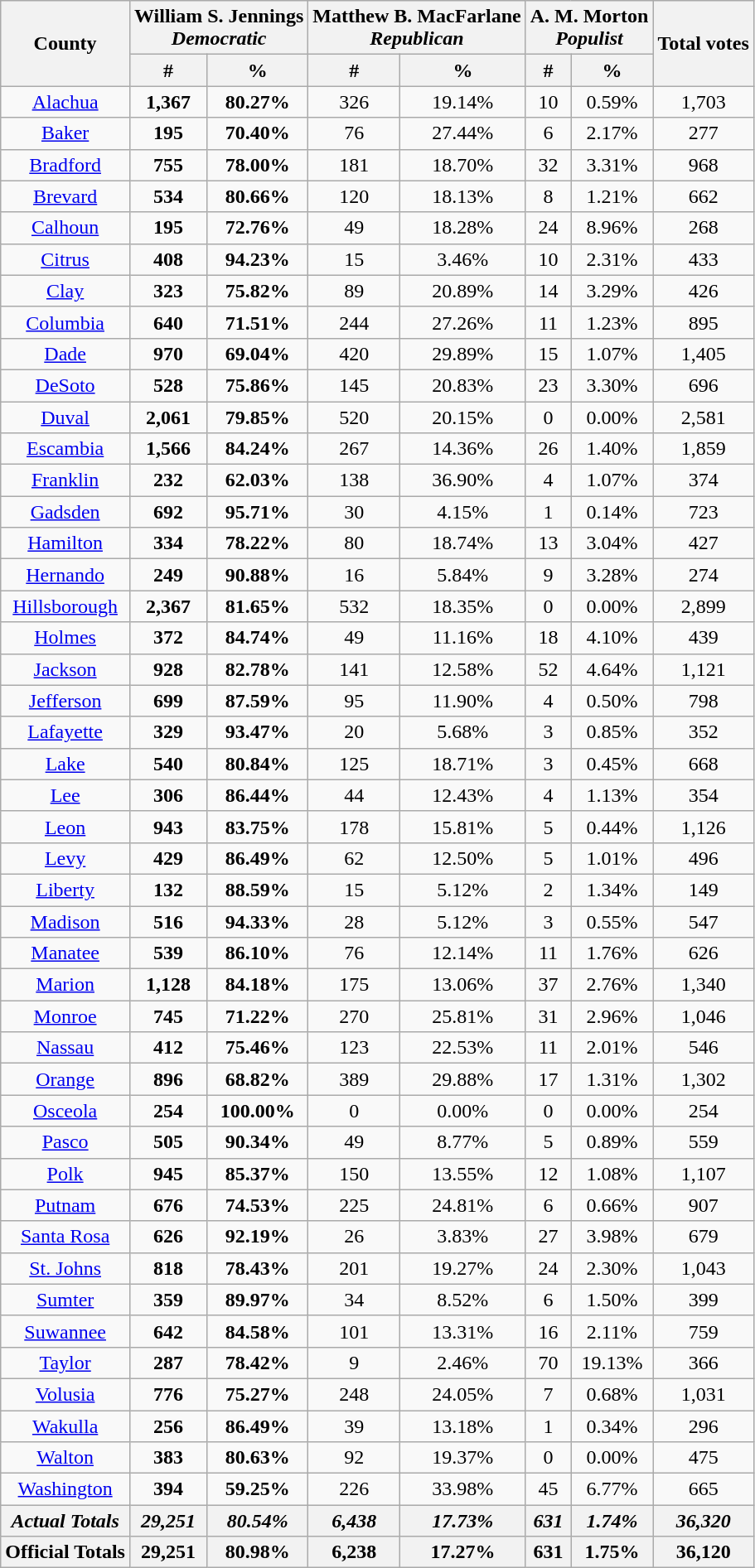<table class="wikitable sortable">
<tr>
<th rowspan="2">County</th>
<th colspan="2" style="text-align: center;" >William S. Jennings <br><em>Democratic</em></th>
<th colspan="2" style="text-align: center;" >Matthew B. MacFarlane <br> <em>Republican</em></th>
<th colspan="2" style="text-align: center;" >A. M. Morton <br> <em>Populist</em></th>
<th rowspan="2">Total votes</th>
</tr>
<tr>
<th colspan="1" style="text-align: center;" >#</th>
<th colspan="1" style="text-align: center;" >%</th>
<th colspan="1" style="text-align: center;" >#</th>
<th colspan="1" style="text-align: center;" >%</th>
<th colspan="1" style="text-align: center;" >#</th>
<th colspan="1" style="text-align: center;" >%</th>
</tr>
<tr style="text-align:center;">
<td><a href='#'>Alachua</a></td>
<td><strong>1,367</strong></td>
<td><strong>80.27%</strong></td>
<td>326</td>
<td>19.14%</td>
<td>10</td>
<td>0.59%</td>
<td>1,703</td>
</tr>
<tr style="text-align:center;">
<td><a href='#'>Baker</a></td>
<td><strong>195</strong></td>
<td><strong>70.40%</strong></td>
<td>76</td>
<td>27.44%</td>
<td>6</td>
<td>2.17%</td>
<td>277</td>
</tr>
<tr style="text-align:center;">
<td><a href='#'>Bradford</a></td>
<td><strong>755</strong></td>
<td><strong>78.00%</strong></td>
<td>181</td>
<td>18.70%</td>
<td>32</td>
<td>3.31%</td>
<td>968</td>
</tr>
<tr style="text-align:center;">
<td><a href='#'>Brevard</a></td>
<td><strong>534</strong></td>
<td><strong>80.66%</strong></td>
<td>120</td>
<td>18.13%</td>
<td>8</td>
<td>1.21%</td>
<td>662</td>
</tr>
<tr style="text-align:center;">
<td><a href='#'>Calhoun</a></td>
<td><strong>195</strong></td>
<td><strong>72.76%</strong></td>
<td>49</td>
<td>18.28%</td>
<td>24</td>
<td>8.96%</td>
<td>268</td>
</tr>
<tr style="text-align:center;">
<td><a href='#'>Citrus</a></td>
<td><strong>408</strong></td>
<td><strong>94.23%</strong></td>
<td>15</td>
<td>3.46%</td>
<td>10</td>
<td>2.31%</td>
<td>433</td>
</tr>
<tr style="text-align:center;">
<td><a href='#'>Clay</a></td>
<td><strong>323</strong></td>
<td><strong>75.82%</strong></td>
<td>89</td>
<td>20.89%</td>
<td>14</td>
<td>3.29%</td>
<td>426</td>
</tr>
<tr style="text-align:center;">
<td><a href='#'>Columbia</a></td>
<td><strong>640</strong></td>
<td><strong>71.51%</strong></td>
<td>244</td>
<td>27.26%</td>
<td>11</td>
<td>1.23%</td>
<td>895</td>
</tr>
<tr style="text-align:center;">
<td><a href='#'>Dade</a></td>
<td><strong>970</strong></td>
<td><strong>69.04%</strong></td>
<td>420</td>
<td>29.89%</td>
<td>15</td>
<td>1.07%</td>
<td>1,405</td>
</tr>
<tr style="text-align:center;">
<td><a href='#'>DeSoto</a></td>
<td><strong>528</strong></td>
<td><strong>75.86%</strong></td>
<td>145</td>
<td>20.83%</td>
<td>23</td>
<td>3.30%</td>
<td>696</td>
</tr>
<tr style="text-align:center;">
<td><a href='#'>Duval</a></td>
<td><strong>2,061</strong></td>
<td><strong>79.85%</strong></td>
<td>520</td>
<td>20.15%</td>
<td>0</td>
<td>0.00%</td>
<td>2,581</td>
</tr>
<tr style="text-align:center;">
<td><a href='#'>Escambia</a></td>
<td><strong>1,566</strong></td>
<td><strong>84.24%</strong></td>
<td>267</td>
<td>14.36%</td>
<td>26</td>
<td>1.40%</td>
<td>1,859</td>
</tr>
<tr style="text-align:center;">
<td><a href='#'>Franklin</a></td>
<td><strong>232</strong></td>
<td><strong>62.03%</strong></td>
<td>138</td>
<td>36.90%</td>
<td>4</td>
<td>1.07%</td>
<td>374</td>
</tr>
<tr style="text-align:center;">
<td><a href='#'>Gadsden</a></td>
<td><strong>692</strong></td>
<td><strong>95.71%</strong></td>
<td>30</td>
<td>4.15%</td>
<td>1</td>
<td>0.14%</td>
<td>723</td>
</tr>
<tr style="text-align:center;">
<td><a href='#'>Hamilton</a></td>
<td><strong>334</strong></td>
<td><strong>78.22%</strong></td>
<td>80</td>
<td>18.74%</td>
<td>13</td>
<td>3.04%</td>
<td>427</td>
</tr>
<tr style="text-align:center;">
<td><a href='#'>Hernando</a></td>
<td><strong>249</strong></td>
<td><strong>90.88%</strong></td>
<td>16</td>
<td>5.84%</td>
<td>9</td>
<td>3.28%</td>
<td>274</td>
</tr>
<tr style="text-align:center;">
<td><a href='#'>Hillsborough</a></td>
<td><strong>2,367</strong></td>
<td><strong>81.65%</strong></td>
<td>532</td>
<td>18.35%</td>
<td>0</td>
<td>0.00%</td>
<td>2,899</td>
</tr>
<tr style="text-align:center;">
<td><a href='#'>Holmes</a></td>
<td><strong>372</strong></td>
<td><strong>84.74%</strong></td>
<td>49</td>
<td>11.16%</td>
<td>18</td>
<td>4.10%</td>
<td>439</td>
</tr>
<tr style="text-align:center;">
<td><a href='#'>Jackson</a></td>
<td><strong>928</strong></td>
<td><strong>82.78%</strong></td>
<td>141</td>
<td>12.58%</td>
<td>52</td>
<td>4.64%</td>
<td>1,121</td>
</tr>
<tr style="text-align:center;">
<td><a href='#'>Jefferson</a></td>
<td><strong>699</strong></td>
<td><strong>87.59%</strong></td>
<td>95</td>
<td>11.90%</td>
<td>4</td>
<td>0.50%</td>
<td>798</td>
</tr>
<tr style="text-align:center;">
<td><a href='#'>Lafayette</a></td>
<td><strong>329</strong></td>
<td><strong>93.47%</strong></td>
<td>20</td>
<td>5.68%</td>
<td>3</td>
<td>0.85%</td>
<td>352</td>
</tr>
<tr style="text-align:center;">
<td><a href='#'>Lake</a></td>
<td><strong>540</strong></td>
<td><strong>80.84%</strong></td>
<td>125</td>
<td>18.71%</td>
<td>3</td>
<td>0.45%</td>
<td>668</td>
</tr>
<tr style="text-align:center;">
<td><a href='#'>Lee</a></td>
<td><strong>306</strong></td>
<td><strong>86.44%</strong></td>
<td>44</td>
<td>12.43%</td>
<td>4</td>
<td>1.13%</td>
<td>354</td>
</tr>
<tr style="text-align:center;">
<td><a href='#'>Leon</a></td>
<td><strong>943</strong></td>
<td><strong>83.75%</strong></td>
<td>178</td>
<td>15.81%</td>
<td>5</td>
<td>0.44%</td>
<td>1,126</td>
</tr>
<tr style="text-align:center;">
<td><a href='#'>Levy</a></td>
<td><strong>429</strong></td>
<td><strong>86.49%</strong></td>
<td>62</td>
<td>12.50%</td>
<td>5</td>
<td>1.01%</td>
<td>496</td>
</tr>
<tr style="text-align:center;">
<td><a href='#'>Liberty</a></td>
<td><strong>132</strong></td>
<td><strong>88.59%</strong></td>
<td>15</td>
<td>5.12%</td>
<td>2</td>
<td>1.34%</td>
<td>149</td>
</tr>
<tr style="text-align:center;">
<td><a href='#'>Madison</a></td>
<td><strong>516</strong></td>
<td><strong>94.33%</strong></td>
<td>28</td>
<td>5.12%</td>
<td>3</td>
<td>0.55%</td>
<td>547</td>
</tr>
<tr style="text-align:center;">
<td><a href='#'>Manatee</a></td>
<td><strong>539</strong></td>
<td><strong>86.10%</strong></td>
<td>76</td>
<td>12.14%</td>
<td>11</td>
<td>1.76%</td>
<td>626</td>
</tr>
<tr style="text-align:center;">
<td><a href='#'>Marion</a></td>
<td><strong>1,128</strong></td>
<td><strong>84.18%</strong></td>
<td>175</td>
<td>13.06%</td>
<td>37</td>
<td>2.76%</td>
<td>1,340</td>
</tr>
<tr style="text-align:center;">
<td><a href='#'>Monroe</a></td>
<td><strong>745</strong></td>
<td><strong>71.22%</strong></td>
<td>270</td>
<td>25.81%</td>
<td>31</td>
<td>2.96%</td>
<td>1,046</td>
</tr>
<tr style="text-align:center;">
<td><a href='#'>Nassau</a></td>
<td><strong>412</strong></td>
<td><strong>75.46%</strong></td>
<td>123</td>
<td>22.53%</td>
<td>11</td>
<td>2.01%</td>
<td>546</td>
</tr>
<tr style="text-align:center;">
<td><a href='#'>Orange</a></td>
<td><strong>896</strong></td>
<td><strong>68.82%</strong></td>
<td>389</td>
<td>29.88%</td>
<td>17</td>
<td>1.31%</td>
<td>1,302</td>
</tr>
<tr style="text-align:center;">
<td><a href='#'>Osceola</a></td>
<td><strong>254</strong></td>
<td><strong>100.00%</strong></td>
<td>0</td>
<td>0.00%</td>
<td>0</td>
<td>0.00%</td>
<td>254</td>
</tr>
<tr style="text-align:center;">
<td><a href='#'>Pasco</a></td>
<td><strong>505</strong></td>
<td><strong>90.34%</strong></td>
<td>49</td>
<td>8.77%</td>
<td>5</td>
<td>0.89%</td>
<td>559</td>
</tr>
<tr style="text-align:center;">
<td><a href='#'>Polk</a></td>
<td><strong>945</strong></td>
<td><strong>85.37%</strong></td>
<td>150</td>
<td>13.55%</td>
<td>12</td>
<td>1.08%</td>
<td>1,107</td>
</tr>
<tr style="text-align:center;">
<td><a href='#'>Putnam</a></td>
<td><strong>676</strong></td>
<td><strong>74.53%</strong></td>
<td>225</td>
<td>24.81%</td>
<td>6</td>
<td>0.66%</td>
<td>907</td>
</tr>
<tr style="text-align:center;">
<td><a href='#'>Santa Rosa</a></td>
<td><strong>626</strong></td>
<td><strong>92.19%</strong></td>
<td>26</td>
<td>3.83%</td>
<td>27</td>
<td>3.98%</td>
<td>679</td>
</tr>
<tr style="text-align:center;">
<td><a href='#'>St. Johns</a></td>
<td><strong>818</strong></td>
<td><strong>78.43%</strong></td>
<td>201</td>
<td>19.27%</td>
<td>24</td>
<td>2.30%</td>
<td>1,043</td>
</tr>
<tr style="text-align:center;">
<td><a href='#'>Sumter</a></td>
<td><strong>359</strong></td>
<td><strong>89.97%</strong></td>
<td>34</td>
<td>8.52%</td>
<td>6</td>
<td>1.50%</td>
<td>399</td>
</tr>
<tr style="text-align:center;">
<td><a href='#'>Suwannee</a></td>
<td><strong>642</strong></td>
<td><strong>84.58%</strong></td>
<td>101</td>
<td>13.31%</td>
<td>16</td>
<td>2.11%</td>
<td>759</td>
</tr>
<tr style="text-align:center;">
<td><a href='#'>Taylor</a></td>
<td><strong>287</strong></td>
<td><strong>78.42%</strong></td>
<td>9</td>
<td>2.46%</td>
<td>70</td>
<td>19.13%</td>
<td>366</td>
</tr>
<tr style="text-align:center;">
<td><a href='#'>Volusia</a></td>
<td><strong>776</strong></td>
<td><strong>75.27%</strong></td>
<td>248</td>
<td>24.05%</td>
<td>7</td>
<td>0.68%</td>
<td>1,031</td>
</tr>
<tr style="text-align:center;">
<td><a href='#'>Wakulla</a></td>
<td><strong>256</strong></td>
<td><strong>86.49%</strong></td>
<td>39</td>
<td>13.18%</td>
<td>1</td>
<td>0.34%</td>
<td>296</td>
</tr>
<tr style="text-align:center;">
<td><a href='#'>Walton</a></td>
<td><strong>383</strong></td>
<td><strong>80.63%</strong></td>
<td>92</td>
<td>19.37%</td>
<td>0</td>
<td>0.00%</td>
<td>475</td>
</tr>
<tr style="text-align:center;">
<td><a href='#'>Washington</a></td>
<td><strong>394</strong></td>
<td><strong>59.25%</strong></td>
<td>226</td>
<td>33.98%</td>
<td>45</td>
<td>6.77%</td>
<td>665</td>
</tr>
<tr style="text-align:center;">
<th><em>Actual Totals</em></th>
<th><em>29,251</em></th>
<th><em>80.54%</em></th>
<th><em>6,438</em></th>
<th><em>17.73%</em></th>
<th><em>631</em></th>
<th><em>1.74%</em></th>
<th><em>36,320</em></th>
</tr>
<tr style="text-align:center;">
<th>Official Totals</th>
<th>29,251</th>
<th>80.98%</th>
<th>6,238</th>
<th>17.27%</th>
<th>631</th>
<th>1.75%</th>
<th>36,120</th>
</tr>
</table>
